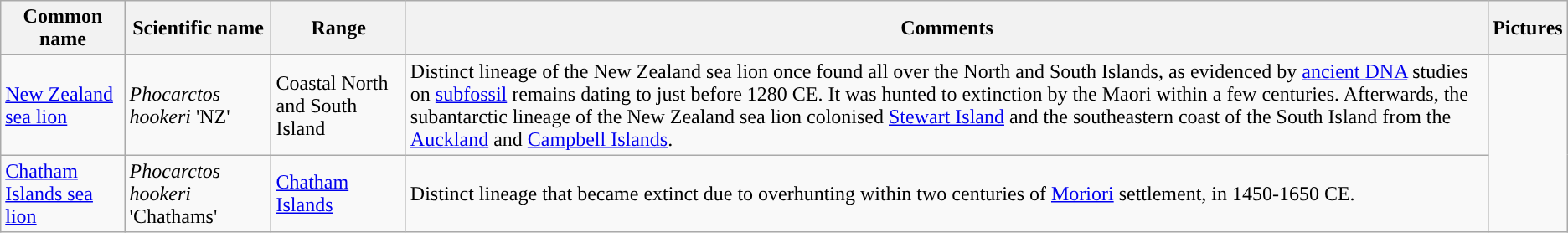<table class="wikitable">
<tr>
<th>Common name</th>
<th>Scientific name</th>
<th>Range</th>
<th class="unsortable">Comments</th>
<th class="unsortable">Pictures</th>
</tr>
<tr>
<td><a href='#'>New Zealand sea lion</a></td>
<td><em>Phocarctos hookeri</em> 'NZ'</td>
<td>Coastal North and South Island</td>
<td>Distinct lineage of the New Zealand sea lion once found all over the North and South Islands, as evidenced by <a href='#'>ancient DNA</a> studies on <a href='#'>subfossil</a> remains dating to just before 1280 CE. It was hunted to extinction by the Maori within a few centuries. Afterwards, the subantarctic lineage of the New Zealand sea lion colonised <a href='#'>Stewart Island</a> and the southeastern coast of the South Island from the <a href='#'>Auckland</a> and <a href='#'>Campbell Islands</a>.</td>
<td rowspan="2"></td>
</tr>
<tr>
<td><a href='#'>Chatham Islands sea lion</a></td>
<td><em>Phocarctos hookeri</em> 'Chathams'</td>
<td><a href='#'>Chatham Islands</a></td>
<td>Distinct lineage that became extinct due to overhunting within two centuries of <a href='#'>Moriori</a> settlement, in 1450-1650 CE.</td>
</tr>
</table>
